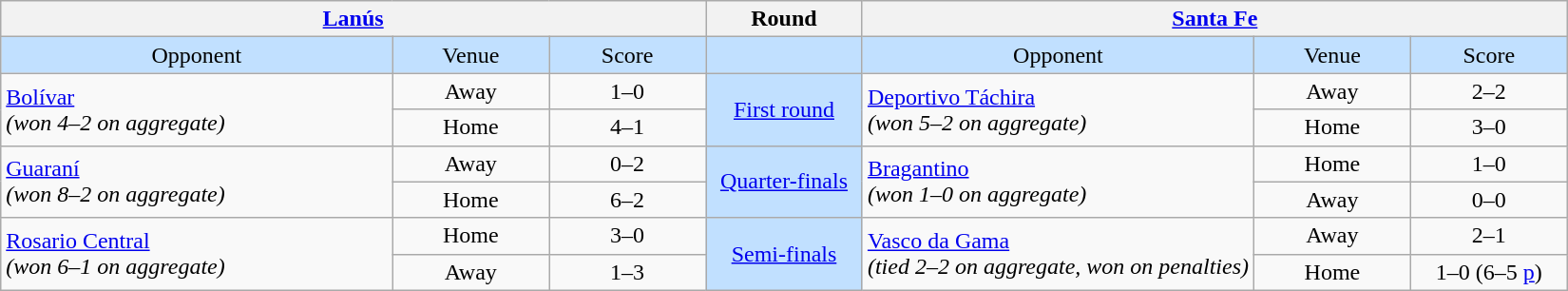<table class="wikitable" style="text-align: center;">
<tr>
<th colspan=3> <a href='#'>Lanús</a></th>
<th>Round</th>
<th colspan=3> <a href='#'>Santa Fe</a></th>
</tr>
<tr bgcolor=#c1e0ff>
<td width=25%>Opponent</td>
<td width=10%>Venue</td>
<td width=10%>Score</td>
<td width=10%></td>
<td width=25%>Opponent</td>
<td width=10%>Venue</td>
<td width=10%>Score</td>
</tr>
<tr>
<td rowspan=2 align=left> <a href='#'>Bolívar</a><br><em>(won 4–2 on aggregate)</em></td>
<td>Away</td>
<td>1–0</td>
<td rowspan=2 bgcolor=#c1e0ff><a href='#'>First round</a></td>
<td rowspan=2 align=left> <a href='#'>Deportivo Táchira</a><br><em>(won 5–2 on aggregate)</em></td>
<td>Away</td>
<td>2–2</td>
</tr>
<tr>
<td>Home</td>
<td>4–1</td>
<td>Home</td>
<td>3–0</td>
</tr>
<tr>
<td rowspan=2 align=left> <a href='#'>Guaraní</a><br><em>(won 8–2 on aggregate)</em></td>
<td>Away</td>
<td>0–2</td>
<td rowspan=2 bgcolor=#c1e0ff><a href='#'>Quarter-finals</a></td>
<td rowspan=2 align=left> <a href='#'>Bragantino</a><br><em>(won 1–0 on aggregate)</em></td>
<td>Home</td>
<td>1–0</td>
</tr>
<tr>
<td>Home</td>
<td>6–2</td>
<td>Away</td>
<td>0–0</td>
</tr>
<tr>
<td rowspan=2 align=left> <a href='#'>Rosario Central</a><br><em>(won 6–1 on aggregate)</em></td>
<td>Home</td>
<td>3–0</td>
<td rowspan=2 bgcolor=#c1e0ff><a href='#'>Semi-finals</a></td>
<td rowspan=2 align=left> <a href='#'>Vasco da Gama</a><br><em>(tied 2–2 on aggregate, won on penalties)</em></td>
<td>Away</td>
<td>2–1</td>
</tr>
<tr>
<td>Away</td>
<td>1–3</td>
<td>Home</td>
<td>1–0 (6–5 <a href='#'>p</a>)</td>
</tr>
</table>
